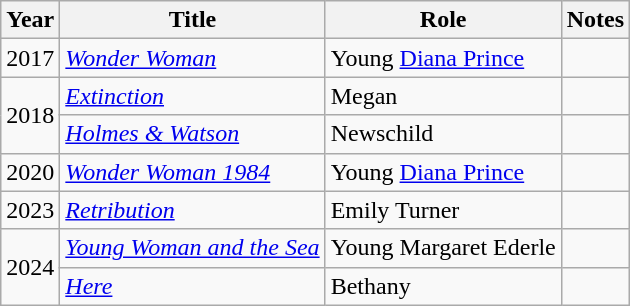<table class="wikitable sortable">
<tr>
<th>Year</th>
<th>Title</th>
<th>Role</th>
<th class="unsortable">Notes</th>
</tr>
<tr>
<td>2017</td>
<td><em><a href='#'>Wonder Woman</a></em></td>
<td>Young <a href='#'>Diana Prince</a></td>
<td></td>
</tr>
<tr>
<td rowspan="2">2018</td>
<td><em><a href='#'>Extinction</a></em></td>
<td>Megan</td>
<td></td>
</tr>
<tr>
<td><em><a href='#'>Holmes & Watson</a></em></td>
<td>Newschild</td>
<td></td>
</tr>
<tr>
<td>2020</td>
<td><em><a href='#'>Wonder Woman 1984</a></em></td>
<td>Young <a href='#'>Diana Prince</a></td>
<td></td>
</tr>
<tr>
<td>2023</td>
<td><em><a href='#'>Retribution</a></em></td>
<td>Emily Turner</td>
<td></td>
</tr>
<tr>
<td rowspan="2">2024</td>
<td><em><a href='#'>Young Woman and the Sea</a></em></td>
<td>Young Margaret Ederle</td>
<td></td>
</tr>
<tr>
<td><em><a href='#'>Here</a></em></td>
<td>Bethany</td>
<td></td>
</tr>
</table>
